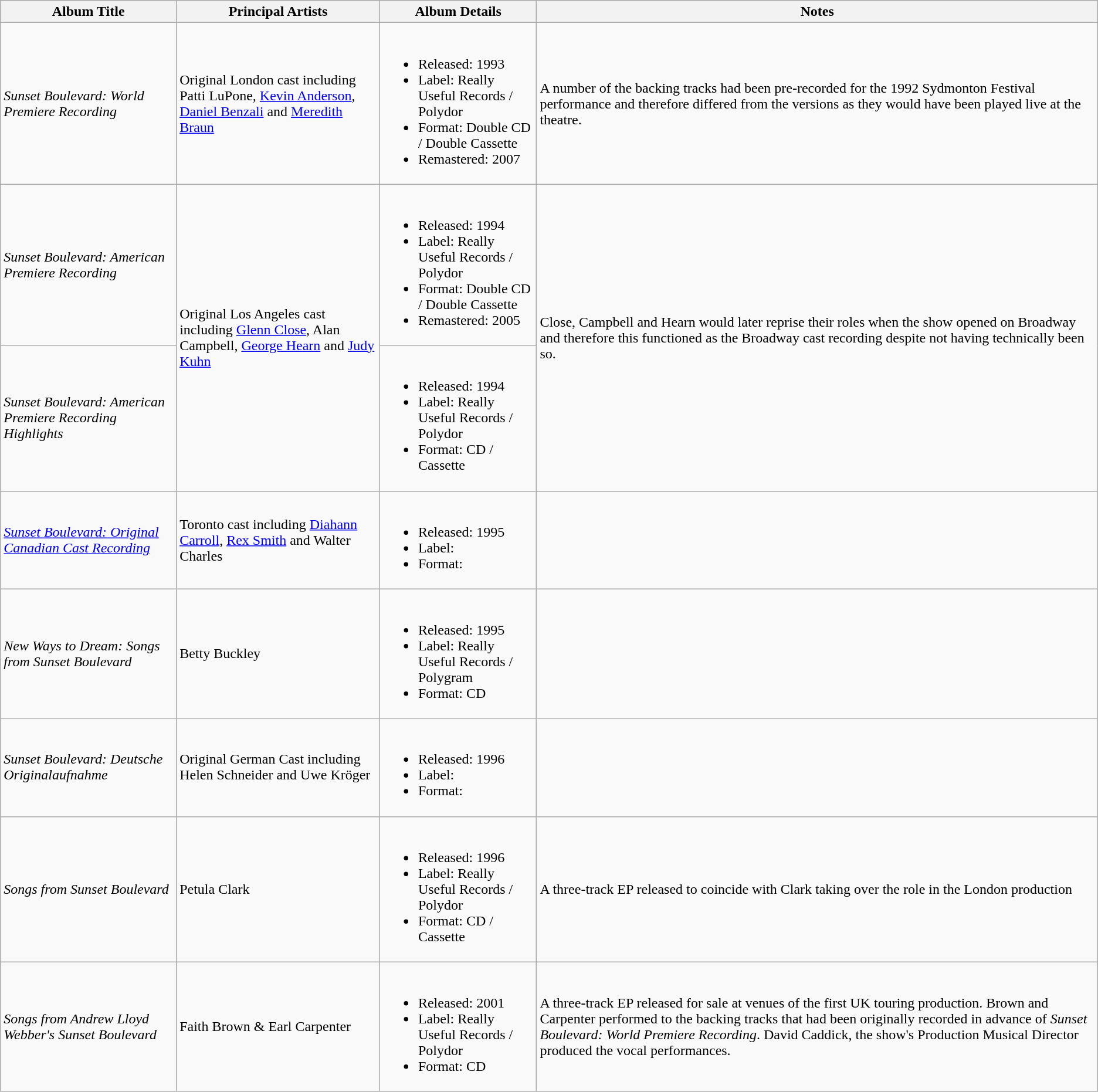<table class="wikitable">
<tr>
<th>Album Title</th>
<th>Principal Artists</th>
<th>Album Details</th>
<th>Notes</th>
</tr>
<tr>
<td><em>Sunset Boulevard: World Premiere Recording</em></td>
<td>Original London cast including Patti LuPone, <a href='#'>Kevin Anderson</a>, <a href='#'>Daniel Benzali</a> and <a href='#'>Meredith Braun</a></td>
<td><br><ul><li>Released: 1993</li><li>Label: Really Useful Records / Polydor</li><li>Format: Double CD / Double Cassette</li><li>Remastered: 2007</li></ul></td>
<td>A number of the backing tracks had been pre-recorded for the 1992 Sydmonton Festival performance and therefore differed from the versions as they would have been played live at the theatre.</td>
</tr>
<tr>
<td><em>Sunset Boulevard: American Premiere Recording</em></td>
<td rowspan="2">Original Los Angeles cast including <a href='#'>Glenn Close</a>, Alan Campbell, <a href='#'>George Hearn</a> and <a href='#'>Judy Kuhn</a></td>
<td><br><ul><li>Released: 1994</li><li>Label: Really Useful Records / Polydor</li><li>Format: Double CD / Double Cassette</li><li>Remastered: 2005</li></ul></td>
<td rowspan="2">Close, Campbell and Hearn would later reprise their roles when the show opened on Broadway and therefore this functioned as the Broadway cast recording despite not having technically been so.</td>
</tr>
<tr>
<td><em>Sunset Boulevard: American Premiere Recording Highlights</em></td>
<td><br><ul><li>Released: 1994</li><li>Label: Really Useful Records / Polydor</li><li>Format: CD / Cassette</li></ul></td>
</tr>
<tr>
<td><a href='#'><em>Sunset Boulevard: Original Canadian Cast Recording</em></a></td>
<td>Toronto cast including <a href='#'>Diahann Carroll</a>, <a href='#'>Rex Smith</a> and Walter Charles</td>
<td><br><ul><li>Released: 1995</li><li>Label:</li><li>Format:</li></ul></td>
<td></td>
</tr>
<tr>
<td><em>New Ways to Dream: Songs from Sunset Boulevard</em></td>
<td>Betty Buckley</td>
<td><br><ul><li>Released: 1995</li><li>Label: Really Useful Records / Polygram</li><li>Format: CD</li></ul></td>
<td></td>
</tr>
<tr>
<td><em>Sunset Boulevard: Deutsche Originalaufnahme</em></td>
<td>Original German Cast including Helen Schneider and Uwe Kröger</td>
<td><br><ul><li>Released: 1996</li><li>Label:</li><li>Format:</li></ul></td>
<td></td>
</tr>
<tr>
<td><em>Songs from Sunset Boulevard</em></td>
<td>Petula Clark</td>
<td><br><ul><li>Released: 1996</li><li>Label: Really Useful Records / Polydor</li><li>Format: CD / Cassette</li></ul></td>
<td>A three-track EP released to coincide with Clark taking over the role in the London production</td>
</tr>
<tr>
<td><em>Songs from Andrew Lloyd Webber's Sunset Boulevard</em></td>
<td>Faith Brown & Earl Carpenter</td>
<td><br><ul><li>Released: 2001</li><li>Label: Really Useful Records / Polydor</li><li>Format: CD</li></ul></td>
<td>A three-track EP released for sale at venues of the first UK touring production. Brown and Carpenter performed to the backing tracks that had been originally recorded in advance of <em>Sunset Boulevard: World Premiere Recording</em>. David Caddick, the show's Production Musical Director produced the vocal performances.</td>
</tr>
</table>
